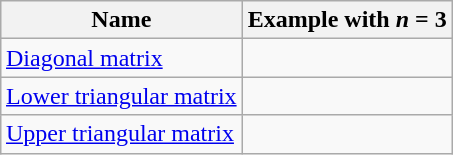<table class="wikitable" style="float:right; margin:0ex 0ex 2ex 2ex;">
<tr>
<th>Name</th>
<th>Example with <em>n</em> = 3</th>
</tr>
<tr>
<td><a href='#'>Diagonal matrix</a></td>
<td style="text-align:center;"></td>
</tr>
<tr>
<td><a href='#'>Lower triangular matrix</a></td>
<td style="text-align:center;"></td>
</tr>
<tr>
<td><a href='#'>Upper triangular matrix</a></td>
<td style="text-align:center;"></td>
</tr>
</table>
